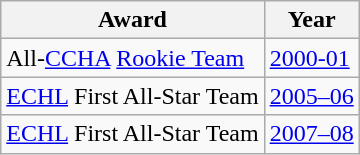<table class="wikitable">
<tr>
<th>Award</th>
<th>Year</th>
</tr>
<tr>
<td>All-<a href='#'>CCHA</a> <a href='#'>Rookie Team</a></td>
<td><a href='#'>2000-01</a></td>
</tr>
<tr>
<td><a href='#'>ECHL</a> First All-Star Team</td>
<td><a href='#'>2005–06</a></td>
</tr>
<tr>
<td><a href='#'>ECHL</a> First All-Star Team</td>
<td><a href='#'>2007–08</a></td>
</tr>
</table>
